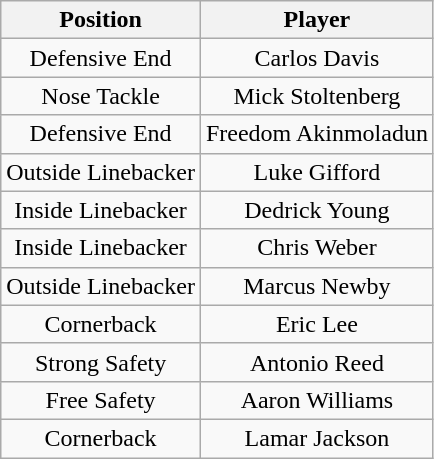<table class="wikitable" style="text-align: center;">
<tr>
<th>Position</th>
<th>Player</th>
</tr>
<tr>
<td>Defensive End</td>
<td>Carlos Davis</td>
</tr>
<tr>
<td>Nose Tackle</td>
<td>Mick Stoltenberg</td>
</tr>
<tr>
<td>Defensive End</td>
<td>Freedom Akinmoladun</td>
</tr>
<tr>
<td>Outside Linebacker</td>
<td>Luke Gifford</td>
</tr>
<tr>
<td>Inside Linebacker</td>
<td>Dedrick Young</td>
</tr>
<tr>
<td>Inside Linebacker</td>
<td>Chris Weber</td>
</tr>
<tr>
<td>Outside Linebacker</td>
<td>Marcus Newby</td>
</tr>
<tr>
<td>Cornerback</td>
<td>Eric Lee</td>
</tr>
<tr>
<td>Strong Safety</td>
<td>Antonio Reed</td>
</tr>
<tr>
<td>Free Safety</td>
<td>Aaron Williams</td>
</tr>
<tr>
<td>Cornerback</td>
<td>Lamar Jackson</td>
</tr>
</table>
